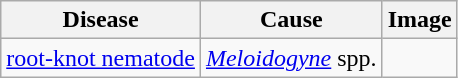<table class="wikitable collapsible sortable">
<tr>
<th>Disease</th>
<th>Cause</th>
<th>Image</th>
</tr>
<tr>
<td><a href='#'>root-knot nematode</a></td>
<td><em><a href='#'>Meloidogyne</a></em> spp.</td>
<td><br></td>
</tr>
</table>
